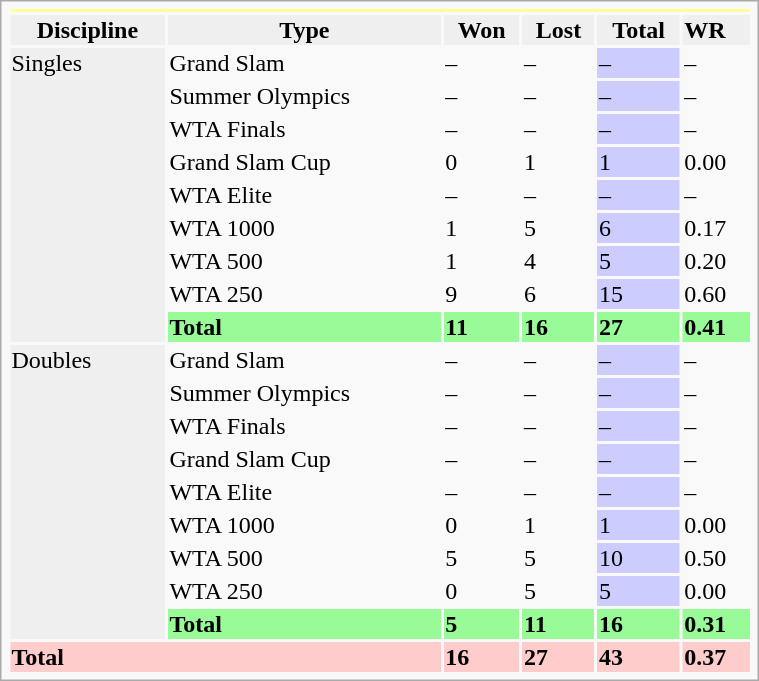<table class="infobox vcard vevent nowrap" width="40%">
<tr bgcolor=FFFF99>
<th colspan=6></th>
</tr>
<tr style=background:#efefef;font-weight:bold>
<th>Discipline</th>
<th>Type</th>
<th>Won</th>
<th>Lost</th>
<th>Total</th>
<td>WR</td>
</tr>
<tr>
<td rowspan="9" bgcolor=efefef>Singles</td>
<td>Grand Slam</td>
<td>–</td>
<td>–</td>
<td bgcolor="CCCCFF">–</td>
<td>–</td>
</tr>
<tr>
<td>Summer Olympics</td>
<td>–</td>
<td>–</td>
<td bgcolor="CCCCFF">–</td>
<td>–</td>
</tr>
<tr>
<td>WTA Finals</td>
<td>–</td>
<td>–</td>
<td bgcolor="CCCCFF">–</td>
<td>–</td>
</tr>
<tr>
<td>Grand Slam Cup</td>
<td>0</td>
<td>1</td>
<td bgcolor="CCCCFF">1</td>
<td>0.00</td>
</tr>
<tr>
<td>WTA Elite</td>
<td>–</td>
<td>–</td>
<td bgcolor="CCCCFF">–</td>
<td>–</td>
</tr>
<tr>
<td>WTA 1000</td>
<td>1</td>
<td>5</td>
<td bgcolor="CCCCFF">6</td>
<td>0.17</td>
</tr>
<tr>
<td>WTA 500</td>
<td>1</td>
<td>4</td>
<td bgcolor="CCCCFF">5</td>
<td>0.20</td>
</tr>
<tr>
<td>WTA 250</td>
<td>9</td>
<td>6</td>
<td bgcolor="CCCCFF">15</td>
<td>0.60</td>
</tr>
<tr style="background:#98FB98;font-weight:bold">
<td><strong>Total</strong></td>
<td>11</td>
<td>16</td>
<td>27</td>
<td>0.41</td>
</tr>
<tr>
<td rowspan="9" bgcolor=efefef>Doubles</td>
<td>Grand Slam</td>
<td>–</td>
<td>–</td>
<td bgcolor="CCCCFF">–</td>
<td>–</td>
</tr>
<tr>
<td>Summer Olympics</td>
<td>–</td>
<td>–</td>
<td bgcolor="CCCCFF">–</td>
<td>–</td>
</tr>
<tr>
<td>WTA Finals</td>
<td>–</td>
<td>–</td>
<td bgcolor="CCCCFF">–</td>
<td>–</td>
</tr>
<tr>
<td>Grand Slam Cup</td>
<td>–</td>
<td>–</td>
<td bgcolor="CCCCFF">–</td>
<td>–</td>
</tr>
<tr>
<td>WTA Elite</td>
<td>–</td>
<td>–</td>
<td bgcolor="CCCCFF">–</td>
<td>–</td>
</tr>
<tr>
<td>WTA 1000</td>
<td>0</td>
<td>1</td>
<td bgcolor="CCCCFF">1</td>
<td>0.00</td>
</tr>
<tr>
<td>WTA 500</td>
<td>5</td>
<td>5</td>
<td bgcolor="CCCCFF">10</td>
<td>0.50</td>
</tr>
<tr>
<td>WTA 250</td>
<td>0</td>
<td>5</td>
<td bgcolor="CCCCFF">5</td>
<td>0.00</td>
</tr>
<tr style="background:#98FB98;font-weight:bold">
<td><strong>Total</strong></td>
<td>5</td>
<td>11</td>
<td>16</td>
<td>0.31</td>
</tr>
<tr style="background:#FCC;font-weight:bold">
<td colspan="2"><strong>Total</strong></td>
<td>16</td>
<td>27</td>
<td>43</td>
<td>0.37</td>
</tr>
</table>
